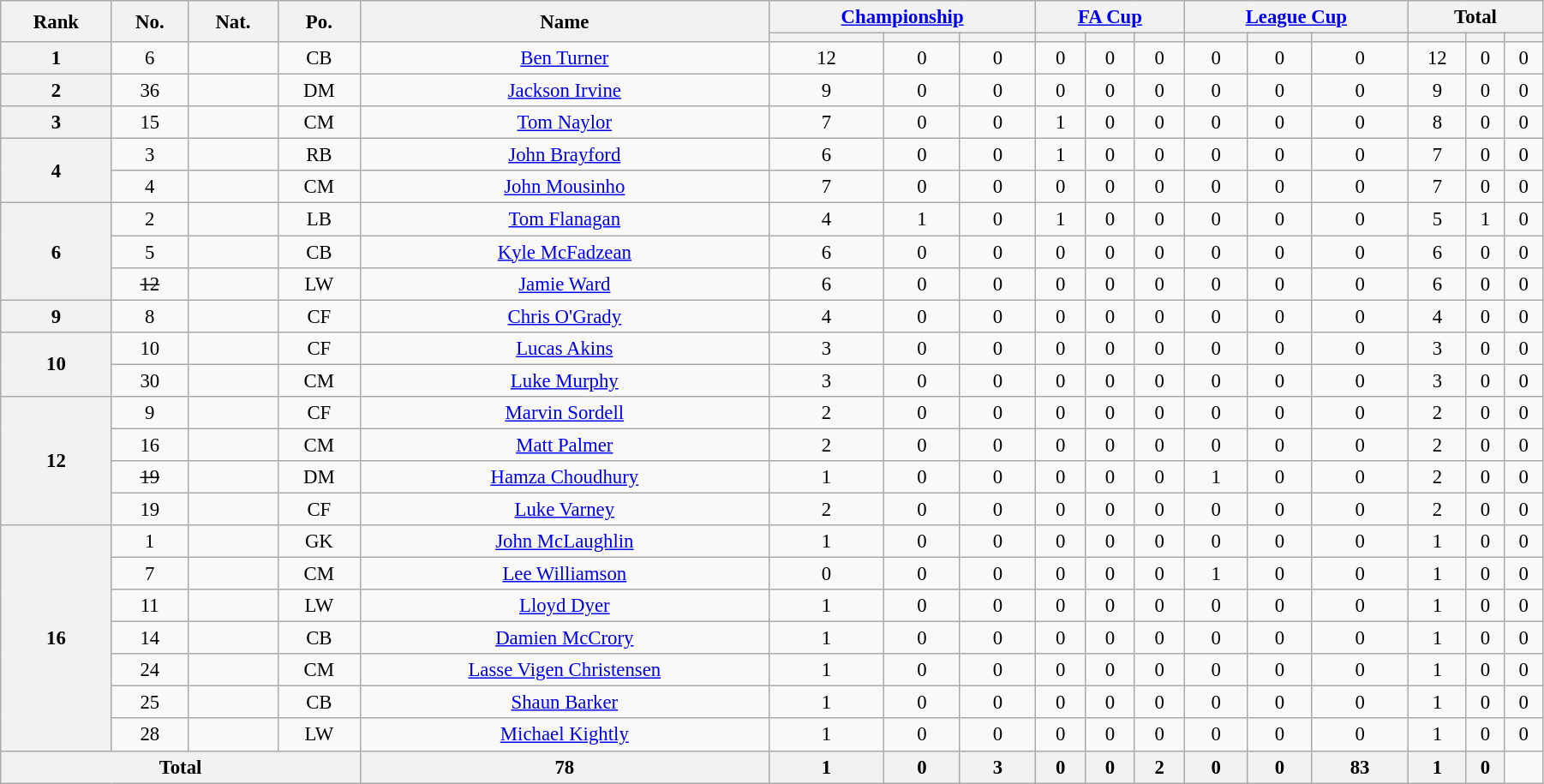<table class="wikitable" style="text-align:center; font-size:95%; width:95%;">
<tr>
<th rowspan=2>Rank</th>
<th rowspan=2>No.</th>
<th rowspan=2>Nat.</th>
<th rowspan=2>Po.</th>
<th rowspan=2>Name</th>
<th colspan=3><a href='#'>Championship</a></th>
<th colspan=3><a href='#'>FA Cup</a></th>
<th colspan=3><a href='#'>League Cup</a></th>
<th colspan=3>Total</th>
</tr>
<tr>
<th></th>
<th></th>
<th></th>
<th></th>
<th></th>
<th></th>
<th></th>
<th></th>
<th></th>
<th></th>
<th></th>
<th></th>
</tr>
<tr>
<th rowspan=1>1</th>
<td>6</td>
<td></td>
<td>CB</td>
<td><a href='#'>Ben Turner</a></td>
<td>12</td>
<td>0</td>
<td>0</td>
<td>0</td>
<td>0</td>
<td>0</td>
<td>0</td>
<td>0</td>
<td>0</td>
<td>12</td>
<td>0</td>
<td>0</td>
</tr>
<tr>
<th rowspan=1>2</th>
<td>36</td>
<td></td>
<td>DM</td>
<td><a href='#'>Jackson Irvine</a></td>
<td>9</td>
<td>0</td>
<td>0</td>
<td>0</td>
<td>0</td>
<td>0</td>
<td>0</td>
<td>0</td>
<td>0</td>
<td>9</td>
<td>0</td>
<td>0</td>
</tr>
<tr>
<th rowspan=1>3</th>
<td>15</td>
<td></td>
<td>CM</td>
<td><a href='#'>Tom Naylor</a></td>
<td>7</td>
<td>0</td>
<td>0</td>
<td>1</td>
<td>0</td>
<td>0</td>
<td>0</td>
<td>0</td>
<td>0</td>
<td>8</td>
<td>0</td>
<td>0</td>
</tr>
<tr>
<th rowspan=2>4</th>
<td>3</td>
<td></td>
<td>RB</td>
<td><a href='#'>John Brayford</a></td>
<td>6</td>
<td>0</td>
<td>0</td>
<td>1</td>
<td>0</td>
<td>0</td>
<td>0</td>
<td>0</td>
<td>0</td>
<td>7</td>
<td>0</td>
<td>0</td>
</tr>
<tr>
<td>4</td>
<td></td>
<td>CM</td>
<td><a href='#'>John Mousinho</a></td>
<td>7</td>
<td>0</td>
<td>0</td>
<td>0</td>
<td>0</td>
<td>0</td>
<td>0</td>
<td>0</td>
<td>0</td>
<td>7</td>
<td>0</td>
<td>0</td>
</tr>
<tr>
<th rowspan=3>6</th>
<td>2</td>
<td></td>
<td>LB</td>
<td><a href='#'>Tom Flanagan</a></td>
<td>4</td>
<td>1</td>
<td>0</td>
<td>1</td>
<td>0</td>
<td>0</td>
<td>0</td>
<td>0</td>
<td>0</td>
<td>5</td>
<td>1</td>
<td>0</td>
</tr>
<tr>
<td>5</td>
<td></td>
<td>CB</td>
<td><a href='#'>Kyle McFadzean</a></td>
<td>6</td>
<td>0</td>
<td>0</td>
<td>0</td>
<td>0</td>
<td>0</td>
<td>0</td>
<td>0</td>
<td>0</td>
<td>6</td>
<td>0</td>
<td>0</td>
</tr>
<tr>
<td><s>12</s></td>
<td></td>
<td>LW</td>
<td><a href='#'>Jamie Ward</a></td>
<td>6</td>
<td>0</td>
<td>0</td>
<td>0</td>
<td>0</td>
<td>0</td>
<td>0</td>
<td>0</td>
<td>0</td>
<td>6</td>
<td>0</td>
<td>0</td>
</tr>
<tr>
<th rowspan=1>9</th>
<td>8</td>
<td></td>
<td>CF</td>
<td><a href='#'>Chris O'Grady</a></td>
<td>4</td>
<td>0</td>
<td>0</td>
<td>0</td>
<td>0</td>
<td>0</td>
<td>0</td>
<td>0</td>
<td>0</td>
<td>4</td>
<td>0</td>
<td>0</td>
</tr>
<tr>
<th rowspan=2>10</th>
<td>10</td>
<td></td>
<td>CF</td>
<td><a href='#'>Lucas Akins</a></td>
<td>3</td>
<td>0</td>
<td>0</td>
<td>0</td>
<td>0</td>
<td>0</td>
<td>0</td>
<td>0</td>
<td>0</td>
<td>3</td>
<td>0</td>
<td>0</td>
</tr>
<tr>
<td>30</td>
<td></td>
<td>CM</td>
<td><a href='#'>Luke Murphy</a></td>
<td>3</td>
<td>0</td>
<td>0</td>
<td>0</td>
<td>0</td>
<td>0</td>
<td>0</td>
<td>0</td>
<td>0</td>
<td>3</td>
<td>0</td>
<td>0</td>
</tr>
<tr>
<th rowspan=4>12</th>
<td>9</td>
<td></td>
<td>CF</td>
<td><a href='#'>Marvin Sordell</a></td>
<td>2</td>
<td>0</td>
<td>0</td>
<td>0</td>
<td>0</td>
<td>0</td>
<td>0</td>
<td>0</td>
<td>0</td>
<td>2</td>
<td>0</td>
<td>0</td>
</tr>
<tr>
<td>16</td>
<td></td>
<td>CM</td>
<td><a href='#'>Matt Palmer</a></td>
<td>2</td>
<td>0</td>
<td>0</td>
<td>0</td>
<td>0</td>
<td>0</td>
<td>0</td>
<td>0</td>
<td>0</td>
<td>2</td>
<td>0</td>
<td>0</td>
</tr>
<tr>
<td><s>19</s></td>
<td></td>
<td>DM</td>
<td><a href='#'>Hamza Choudhury</a></td>
<td>1</td>
<td>0</td>
<td>0</td>
<td>0</td>
<td>0</td>
<td>0</td>
<td>1</td>
<td>0</td>
<td>0</td>
<td>2</td>
<td>0</td>
<td>0</td>
</tr>
<tr>
<td>19</td>
<td></td>
<td>CF</td>
<td><a href='#'>Luke Varney</a></td>
<td>2</td>
<td>0</td>
<td>0</td>
<td>0</td>
<td>0</td>
<td>0</td>
<td>0</td>
<td>0</td>
<td>0</td>
<td>2</td>
<td>0</td>
<td>0</td>
</tr>
<tr>
<th rowspan=7>16</th>
<td>1</td>
<td></td>
<td>GK</td>
<td><a href='#'>John McLaughlin</a></td>
<td>1</td>
<td>0</td>
<td>0</td>
<td>0</td>
<td>0</td>
<td>0</td>
<td>0</td>
<td>0</td>
<td>0</td>
<td>1</td>
<td>0</td>
<td>0</td>
</tr>
<tr>
<td>7</td>
<td></td>
<td>CM</td>
<td><a href='#'>Lee Williamson</a></td>
<td>0</td>
<td>0</td>
<td>0</td>
<td>0</td>
<td>0</td>
<td>0</td>
<td>1</td>
<td>0</td>
<td>0</td>
<td>1</td>
<td>0</td>
<td>0</td>
</tr>
<tr>
<td>11</td>
<td></td>
<td>LW</td>
<td><a href='#'>Lloyd Dyer</a></td>
<td>1</td>
<td>0</td>
<td>0</td>
<td>0</td>
<td>0</td>
<td>0</td>
<td>0</td>
<td>0</td>
<td>0</td>
<td>1</td>
<td>0</td>
<td>0</td>
</tr>
<tr>
<td>14</td>
<td></td>
<td>CB</td>
<td><a href='#'>Damien McCrory</a></td>
<td>1</td>
<td>0</td>
<td>0</td>
<td>0</td>
<td>0</td>
<td>0</td>
<td>0</td>
<td>0</td>
<td>0</td>
<td>1</td>
<td>0</td>
<td>0</td>
</tr>
<tr>
<td>24</td>
<td></td>
<td>CM</td>
<td><a href='#'>Lasse Vigen Christensen</a></td>
<td>1</td>
<td>0</td>
<td>0</td>
<td>0</td>
<td>0</td>
<td>0</td>
<td>0</td>
<td>0</td>
<td>0</td>
<td>1</td>
<td>0</td>
<td>0</td>
</tr>
<tr>
<td>25</td>
<td></td>
<td>CB</td>
<td><a href='#'>Shaun Barker</a></td>
<td>1</td>
<td>0</td>
<td>0</td>
<td>0</td>
<td>0</td>
<td>0</td>
<td>0</td>
<td>0</td>
<td>0</td>
<td>1</td>
<td>0</td>
<td>0</td>
</tr>
<tr>
<td>28</td>
<td></td>
<td>LW</td>
<td><a href='#'>Michael Kightly</a></td>
<td>1</td>
<td>0</td>
<td>0</td>
<td>0</td>
<td>0</td>
<td>0</td>
<td>0</td>
<td>0</td>
<td>0</td>
<td>1</td>
<td>0</td>
<td>0</td>
</tr>
<tr>
<th colspan=4>Total</th>
<th>78</th>
<th>1</th>
<th>0</th>
<th>3</th>
<th>0</th>
<th>0</th>
<th>2</th>
<th>0</th>
<th>0</th>
<th>83</th>
<th>1</th>
<th>0</th>
</tr>
</table>
